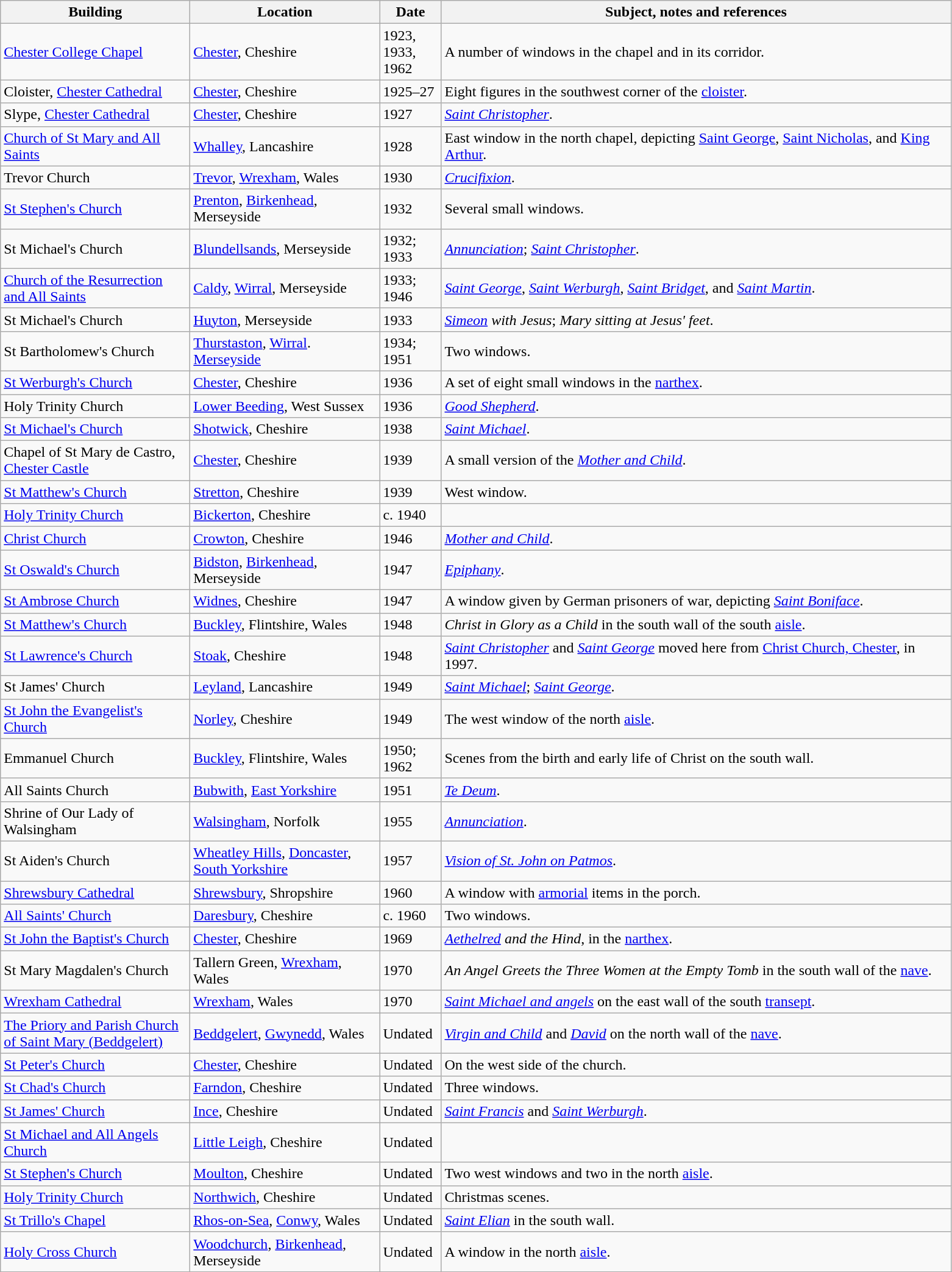<table class="wikitable sortable">
<tr>
<th style="width:200px">Building</th>
<th style="width:200px">Location</th>
<th style="width:60px">Date</th>
<th style="width:550px" class="unsortable">Subject, notes and references</th>
</tr>
<tr>
<td><a href='#'>Chester College Chapel</a></td>
<td><a href='#'>Chester</a>, Cheshire<br><small></small></td>
<td>1923, 1933, 1962</td>
<td>A number of windows in the chapel and in its corridor.</td>
</tr>
<tr>
<td>Cloister, <a href='#'>Chester Cathedral</a></td>
<td><a href='#'>Chester</a>, Cheshire<br><small></small></td>
<td>1925–27</td>
<td>Eight figures in the southwest corner of the <a href='#'>cloister</a>.</td>
</tr>
<tr>
<td>Slype, <a href='#'>Chester Cathedral</a></td>
<td><a href='#'>Chester</a>, Cheshire<br><small></small></td>
<td>1927</td>
<td><em><a href='#'>Saint Christopher</a></em>.</td>
</tr>
<tr>
<td><a href='#'>Church of St Mary and All Saints</a></td>
<td><a href='#'>Whalley</a>, Lancashire<br><small></small></td>
<td>1928</td>
<td>East window in the north chapel, depicting <a href='#'>Saint George</a>, <a href='#'>Saint Nicholas</a>, and <a href='#'>King Arthur</a>.</td>
</tr>
<tr>
<td>Trevor Church</td>
<td><a href='#'>Trevor</a>, <a href='#'>Wrexham</a>, Wales<br><small></small></td>
<td>1930</td>
<td><em><a href='#'>Crucifixion</a></em>.</td>
</tr>
<tr>
<td><a href='#'>St Stephen's Church</a></td>
<td><a href='#'>Prenton</a>, <a href='#'>Birkenhead</a>, Merseyside<br><small></small></td>
<td>1932</td>
<td>Several small windows.</td>
</tr>
<tr>
<td>St Michael's Church</td>
<td><a href='#'>Blundellsands</a>, Merseyside<br><small></small></td>
<td>1932; 1933</td>
<td><em><a href='#'>Annunciation</a></em>; <em><a href='#'>Saint Christopher</a></em>.</td>
</tr>
<tr>
<td><a href='#'>Church of the Resurrection and All Saints</a></td>
<td><a href='#'>Caldy</a>, <a href='#'>Wirral</a>, Merseyside<br><small></small></td>
<td>1933; 1946</td>
<td><em><a href='#'>Saint George</a></em>, <em><a href='#'>Saint Werburgh</a></em>, <em><a href='#'>Saint Bridget</a></em>, and <em><a href='#'>Saint Martin</a></em>.</td>
</tr>
<tr>
<td>St Michael's Church</td>
<td><a href='#'>Huyton</a>, Merseyside<br><small></small></td>
<td>1933</td>
<td><em><a href='#'>Simeon</a> with Jesus</em>; <em>Mary sitting at Jesus' feet</em>.</td>
</tr>
<tr>
<td>St Bartholomew's Church</td>
<td><a href='#'>Thurstaston</a>, <a href='#'>Wirral</a>. <a href='#'>Merseyside</a><br><small></small></td>
<td>1934; 1951</td>
<td>Two windows.</td>
</tr>
<tr>
<td><a href='#'>St Werburgh's Church</a></td>
<td><a href='#'>Chester</a>, Cheshire<br><small></small></td>
<td>1936</td>
<td>A set of eight small windows in the <a href='#'>narthex</a>.</td>
</tr>
<tr>
<td>Holy Trinity Church</td>
<td><a href='#'>Lower Beeding</a>, West Sussex<br><small></small></td>
<td>1936</td>
<td><em><a href='#'>Good Shepherd</a></em>.</td>
</tr>
<tr>
<td><a href='#'>St Michael's Church</a></td>
<td><a href='#'>Shotwick</a>, Cheshire<br><small></small></td>
<td>1938</td>
<td><em><a href='#'>Saint Michael</a></em>.</td>
</tr>
<tr>
<td>Chapel of St Mary de Castro,<br><a href='#'>Chester Castle</a></td>
<td><a href='#'>Chester</a>, Cheshire<br><small></small></td>
<td>1939</td>
<td>A small version of the <em><a href='#'>Mother and Child</a></em>.</td>
</tr>
<tr>
<td><a href='#'>St Matthew's Church</a></td>
<td><a href='#'>Stretton</a>, Cheshire<br><small></small></td>
<td>1939</td>
<td>West window.</td>
</tr>
<tr>
<td><a href='#'>Holy Trinity Church</a></td>
<td><a href='#'>Bickerton</a>, Cheshire<br><small></small></td>
<td>c. 1940</td>
<td></td>
</tr>
<tr>
<td><a href='#'>Christ Church</a></td>
<td><a href='#'>Crowton</a>, Cheshire<br><small></small></td>
<td>1946</td>
<td><em><a href='#'>Mother and Child</a></em>.</td>
</tr>
<tr>
<td><a href='#'>St Oswald's Church</a></td>
<td><a href='#'>Bidston</a>, <a href='#'>Birkenhead</a>, Merseyside<br><small></small></td>
<td>1947</td>
<td><em><a href='#'>Epiphany</a></em>.</td>
</tr>
<tr>
<td><a href='#'>St Ambrose Church</a></td>
<td><a href='#'>Widnes</a>, Cheshire<br><small></small></td>
<td>1947</td>
<td>A window given by German prisoners of war, depicting <em><a href='#'>Saint Boniface</a></em>.</td>
</tr>
<tr>
<td><a href='#'>St Matthew's Church</a></td>
<td><a href='#'>Buckley</a>, Flintshire, Wales<br><small></small></td>
<td>1948</td>
<td><em>Christ in Glory as a Child</em> in the south wall of the south <a href='#'>aisle</a>.</td>
</tr>
<tr>
<td><a href='#'>St Lawrence's Church</a></td>
<td><a href='#'>Stoak</a>, Cheshire<br><small></small></td>
<td>1948</td>
<td><em><a href='#'>Saint Christopher</a></em> and <em><a href='#'>Saint George</a></em> moved here from <a href='#'>Christ Church, Chester</a>, in 1997.</td>
</tr>
<tr>
<td>St James' Church</td>
<td><a href='#'>Leyland</a>, Lancashire<br><small></small></td>
<td>1949</td>
<td><em><a href='#'>Saint Michael</a></em>; <em><a href='#'>Saint George</a></em>.</td>
</tr>
<tr>
<td><a href='#'>St John the Evangelist's Church</a></td>
<td><a href='#'>Norley</a>, Cheshire<br><small></small></td>
<td>1949</td>
<td>The west window of the north <a href='#'>aisle</a>.</td>
</tr>
<tr>
<td>Emmanuel Church</td>
<td><a href='#'>Buckley</a>, Flintshire, Wales<br><small></small></td>
<td>1950; 1962</td>
<td>Scenes from the birth and early life of Christ on the south wall.</td>
</tr>
<tr>
<td>All Saints Church</td>
<td><a href='#'>Bubwith</a>, <a href='#'>East Yorkshire</a><br><small></small></td>
<td>1951</td>
<td><em><a href='#'>Te Deum</a></em>.</td>
</tr>
<tr>
<td>Shrine of Our Lady of Walsingham</td>
<td><a href='#'>Walsingham</a>, Norfolk<br><small></small></td>
<td>1955</td>
<td><em><a href='#'>Annunciation</a></em>.</td>
</tr>
<tr>
<td>St Aiden's Church</td>
<td><a href='#'>Wheatley Hills</a>, <a href='#'>Doncaster</a>,<br><a href='#'>South Yorkshire</a><br><small></small></td>
<td>1957</td>
<td><em><a href='#'>Vision of St. John on Patmos</a></em>.</td>
</tr>
<tr>
<td><a href='#'>Shrewsbury Cathedral</a></td>
<td><a href='#'>Shrewsbury</a>, Shropshire<br><small></small></td>
<td>1960</td>
<td>A window with <a href='#'>armorial</a> items in the porch.</td>
</tr>
<tr>
<td><a href='#'>All Saints' Church</a></td>
<td><a href='#'>Daresbury</a>, Cheshire<br><small></small></td>
<td>c. 1960</td>
<td>Two windows.</td>
</tr>
<tr>
<td><a href='#'>St John the Baptist's Church</a></td>
<td><a href='#'>Chester</a>, Cheshire<br><small></small></td>
<td>1969</td>
<td><em><a href='#'>Aethelred</a> and the Hind</em>, in the <a href='#'>narthex</a>.</td>
</tr>
<tr>
<td>St Mary Magdalen's Church</td>
<td>Tallern Green, <a href='#'>Wrexham</a>, Wales<br><small></small></td>
<td>1970</td>
<td><em>An Angel Greets the Three Women at the Empty Tomb</em> in the south wall of the <a href='#'>nave</a>.</td>
</tr>
<tr>
<td><a href='#'>Wrexham Cathedral</a></td>
<td><a href='#'>Wrexham</a>, Wales<br><small></small></td>
<td>1970</td>
<td><em><a href='#'>Saint Michael and angels</a></em> on the east wall of the south <a href='#'>transept</a>.</td>
</tr>
<tr>
<td><a href='#'>The Priory and Parish Church of Saint Mary (Beddgelert)</a></td>
<td><a href='#'>Beddgelert</a>, <a href='#'>Gwynedd</a>, Wales<br><small></small></td>
<td>Undated</td>
<td><em><a href='#'>Virgin and Child</a></em> and <em><a href='#'>David</a></em> on the north wall of the <a href='#'>nave</a>.</td>
</tr>
<tr>
<td><a href='#'>St Peter's Church</a></td>
<td><a href='#'>Chester</a>, Cheshire<br><small></small></td>
<td>Undated</td>
<td>On the west side of the church.</td>
</tr>
<tr>
<td><a href='#'>St Chad's Church</a></td>
<td><a href='#'>Farndon</a>, Cheshire<br><small></small></td>
<td>Undated</td>
<td>Three windows.</td>
</tr>
<tr>
<td><a href='#'>St James' Church</a></td>
<td><a href='#'>Ince</a>, Cheshire<br><small></small></td>
<td>Undated</td>
<td><em><a href='#'>Saint Francis</a></em> and <em><a href='#'>Saint Werburgh</a></em>.</td>
</tr>
<tr>
<td><a href='#'>St Michael and All Angels Church</a></td>
<td><a href='#'>Little Leigh</a>, Cheshire<br><small></small></td>
<td>Undated</td>
<td></td>
</tr>
<tr>
<td><a href='#'>St Stephen's Church</a></td>
<td><a href='#'>Moulton</a>, Cheshire<br><small></small></td>
<td>Undated</td>
<td>Two west windows and two in the north <a href='#'>aisle</a>.</td>
</tr>
<tr>
<td><a href='#'>Holy Trinity Church</a></td>
<td><a href='#'>Northwich</a>, Cheshire<br><small></small></td>
<td>Undated</td>
<td>Christmas scenes.</td>
</tr>
<tr>
<td><a href='#'>St Trillo's Chapel</a></td>
<td><a href='#'>Rhos-on-Sea</a>, <a href='#'>Conwy</a>, Wales<br><small></small></td>
<td>Undated</td>
<td><em><a href='#'>Saint Elian</a></em> in the south wall.</td>
</tr>
<tr>
<td><a href='#'>Holy Cross Church</a></td>
<td><a href='#'>Woodchurch</a>, <a href='#'>Birkenhead</a>, Merseyside<br><small></small></td>
<td>Undated</td>
<td>A window in the north <a href='#'>aisle</a>.</td>
</tr>
<tr>
</tr>
</table>
